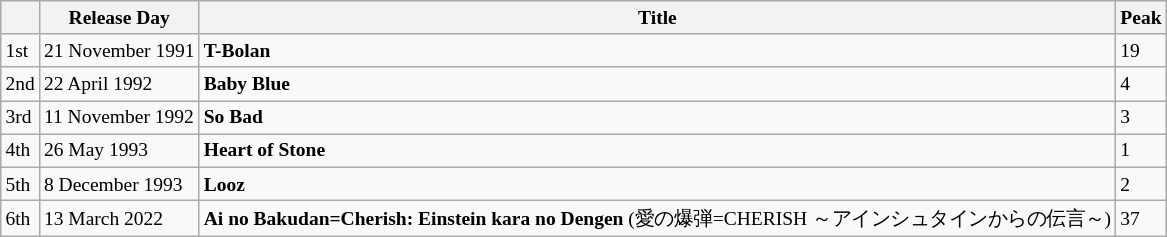<table class=wikitable style="font-size:small">
<tr>
<th></th>
<th>Release Day</th>
<th>Title</th>
<th>Peak</th>
</tr>
<tr>
<td>1st</td>
<td>21 November 1991</td>
<td><strong>T-Bolan</strong></td>
<td>19</td>
</tr>
<tr>
<td>2nd</td>
<td>22 April 1992</td>
<td><strong>Baby Blue</strong></td>
<td>4</td>
</tr>
<tr>
<td>3rd</td>
<td>11 November 1992</td>
<td><strong>So Bad</strong></td>
<td>3</td>
</tr>
<tr>
<td>4th</td>
<td>26 May 1993</td>
<td><strong>Heart of Stone</strong></td>
<td>1</td>
</tr>
<tr>
<td>5th</td>
<td>8 December 1993</td>
<td><strong>Looz</strong></td>
<td>2</td>
</tr>
<tr>
<td>6th</td>
<td>13 March 2022</td>
<td><strong>Ai no Bakudan=Cherish: Einstein kara no Dengen</strong> (愛の爆弾=CHERISH ～アインシュタインからの伝言～)</td>
<td>37</td>
</tr>
</table>
